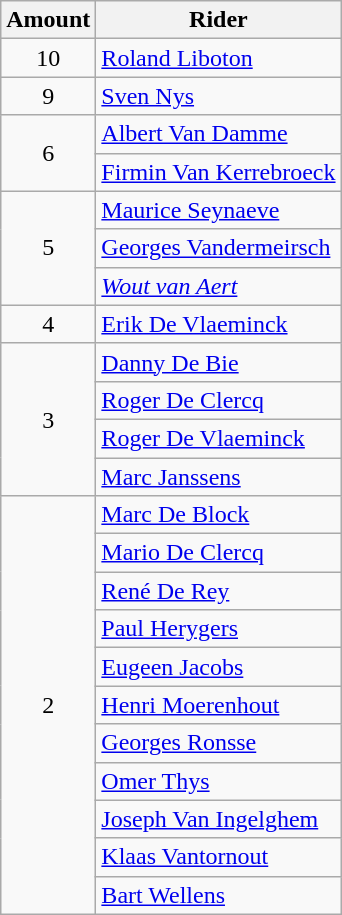<table class="wikitable">
<tr>
<th>Amount</th>
<th>Rider</th>
</tr>
<tr>
<td align="center">10</td>
<td><a href='#'>Roland Liboton</a></td>
</tr>
<tr>
<td align="center">9</td>
<td><a href='#'>Sven Nys</a></td>
</tr>
<tr>
<td align="center" rowspan="2">6</td>
<td><a href='#'>Albert Van Damme</a></td>
</tr>
<tr>
<td><a href='#'>Firmin Van Kerrebroeck</a></td>
</tr>
<tr>
<td align="center" rowspan="3">5</td>
<td><a href='#'>Maurice Seynaeve</a></td>
</tr>
<tr>
<td><a href='#'>Georges Vandermeirsch</a></td>
</tr>
<tr>
<td><em><a href='#'>Wout van Aert</a></em></td>
</tr>
<tr>
<td align="center">4</td>
<td><a href='#'>Erik De Vlaeminck</a></td>
</tr>
<tr>
<td align="center" rowspan="4">3</td>
<td><a href='#'>Danny De Bie</a></td>
</tr>
<tr>
<td><a href='#'>Roger De Clercq</a></td>
</tr>
<tr>
<td><a href='#'>Roger De Vlaeminck</a></td>
</tr>
<tr>
<td><a href='#'>Marc Janssens</a></td>
</tr>
<tr>
<td align="center" rowspan="11">2</td>
<td><a href='#'>Marc De Block</a></td>
</tr>
<tr>
<td><a href='#'>Mario De Clercq</a></td>
</tr>
<tr>
<td><a href='#'>René De Rey</a></td>
</tr>
<tr>
<td><a href='#'>Paul Herygers</a></td>
</tr>
<tr>
<td><a href='#'>Eugeen Jacobs</a></td>
</tr>
<tr>
<td><a href='#'>Henri Moerenhout</a></td>
</tr>
<tr>
<td><a href='#'>Georges Ronsse</a></td>
</tr>
<tr>
<td><a href='#'>Omer Thys</a></td>
</tr>
<tr>
<td><a href='#'>Joseph Van Ingelghem</a></td>
</tr>
<tr>
<td><a href='#'>Klaas Vantornout</a></td>
</tr>
<tr>
<td><a href='#'>Bart Wellens</a></td>
</tr>
</table>
